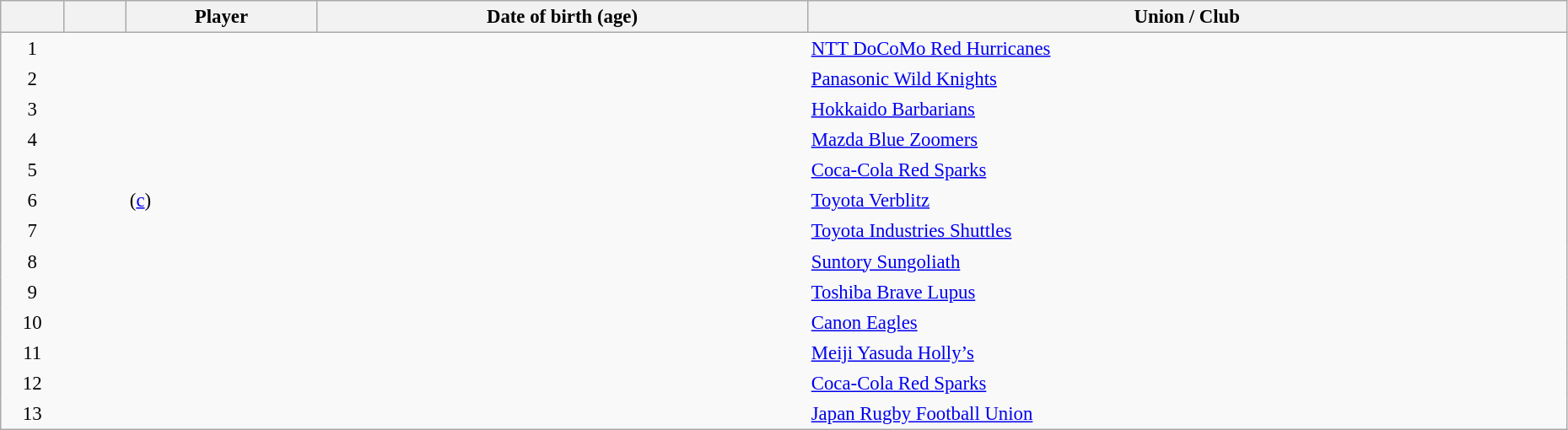<table class="sortable wikitable plainrowheaders" style="font-size:95%; width: 98%">
<tr>
<th scope="col" style="width:4%"></th>
<th scope="col" style="width:4%"></th>
<th scope="col">Player</th>
<th scope="col">Date of birth (age)</th>
<th scope="col">Union / Club</th>
</tr>
<tr>
<td style="text-align:center; border:0">1</td>
<td style="text-align:center; border:0"></td>
<td style="text-align:left; border:0"></td>
<td style="text-align:left; border:0"></td>
<td style="text-align:left; border:0"><a href='#'>NTT DoCoMo Red Hurricanes</a></td>
</tr>
<tr>
<td style="text-align:center; border:0">2</td>
<td style="text-align:center; border:0"></td>
<td style="text-align:left; border:0"></td>
<td style="text-align:left; border:0"></td>
<td style="text-align:left; border:0"><a href='#'>Panasonic Wild Knights</a></td>
</tr>
<tr>
<td style="text-align:center; border:0">3</td>
<td style="text-align:center; border:0"></td>
<td style="text-align:left; border:0"></td>
<td style="text-align:left; border:0"></td>
<td style="text-align:left; border:0"><a href='#'>Hokkaido Barbarians</a></td>
</tr>
<tr>
<td style="text-align:center; border:0">4</td>
<td style="text-align:center; border:0"></td>
<td style="text-align:left; border:0"></td>
<td style="text-align:left; border:0"></td>
<td style="text-align:left; border:0"><a href='#'>Mazda Blue Zoomers</a></td>
</tr>
<tr>
<td style="text-align:center; border:0">5</td>
<td style="text-align:center; border:0"></td>
<td style="text-align:left; border:0"></td>
<td style="text-align:left; border:0"></td>
<td style="text-align:left; border:0"><a href='#'>Coca-Cola Red Sparks</a></td>
</tr>
<tr>
<td style="text-align:center; border:0">6</td>
<td style="text-align:center; border:0"></td>
<td style="text-align:left; border:0"> (<a href='#'>c</a>)</td>
<td style="text-align:left; border:0"></td>
<td style="text-align:left; border:0"><a href='#'>Toyota Verblitz</a></td>
</tr>
<tr>
<td style="text-align:center; border:0">7</td>
<td style="text-align:center; border:0"></td>
<td style="text-align:left; border:0"></td>
<td style="text-align:left; border:0"></td>
<td style="text-align:left; border:0"><a href='#'>Toyota Industries Shuttles</a></td>
</tr>
<tr>
<td style="text-align:center; border:0">8</td>
<td style="text-align:center; border:0"></td>
<td style="text-align:left; border:0"></td>
<td style="text-align:left; border:0"></td>
<td style="text-align:left; border:0"><a href='#'>Suntory Sungoliath</a></td>
</tr>
<tr>
<td style="text-align:center; border:0">9</td>
<td style="text-align:center; border:0"></td>
<td style="text-align:left; border:0"></td>
<td style="text-align:left; border:0"></td>
<td style="text-align:left; border:0"><a href='#'>Toshiba Brave Lupus</a></td>
</tr>
<tr>
<td style="text-align:center; border:0">10</td>
<td style="text-align:center; border:0"></td>
<td style="text-align:left; border:0"></td>
<td style="text-align:left; border:0"></td>
<td style="text-align:left; border:0"><a href='#'>Canon Eagles</a></td>
</tr>
<tr>
<td style="text-align:center; border:0">11</td>
<td style="text-align:center; border:0"></td>
<td style="text-align:left; border:0"></td>
<td style="text-align:left; border:0"></td>
<td style="text-align:left; border:0"><a href='#'>Meiji Yasuda Holly’s</a></td>
</tr>
<tr>
<td style="text-align:center; border:0">12</td>
<td style="text-align:center; border:0"></td>
<td style="text-align:left; border:0"></td>
<td style="text-align:left; border:0"></td>
<td style="text-align:left; border:0"><a href='#'>Coca-Cola Red Sparks</a></td>
</tr>
<tr>
<td style="text-align:center; border:0">13</td>
<td style="text-align:center; border:0"></td>
<td style="text-align:left; border:0"></td>
<td style="text-align:left; border:0"></td>
<td style="text-align:left; border:0"><a href='#'>Japan Rugby Football Union</a></td>
</tr>
</table>
